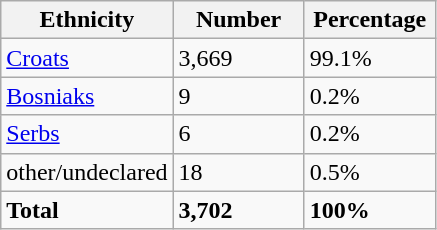<table class="wikitable">
<tr>
<th width="100px">Ethnicity</th>
<th width="80px">Number</th>
<th width="80px">Percentage</th>
</tr>
<tr>
<td><a href='#'>Croats</a></td>
<td>3,669</td>
<td>99.1%</td>
</tr>
<tr>
<td><a href='#'>Bosniaks</a></td>
<td>9</td>
<td>0.2%</td>
</tr>
<tr>
<td><a href='#'>Serbs</a></td>
<td>6</td>
<td>0.2%</td>
</tr>
<tr>
<td>other/undeclared</td>
<td>18</td>
<td>0.5%</td>
</tr>
<tr>
<td><strong>Total</strong></td>
<td><strong>3,702</strong></td>
<td><strong>100%</strong></td>
</tr>
</table>
